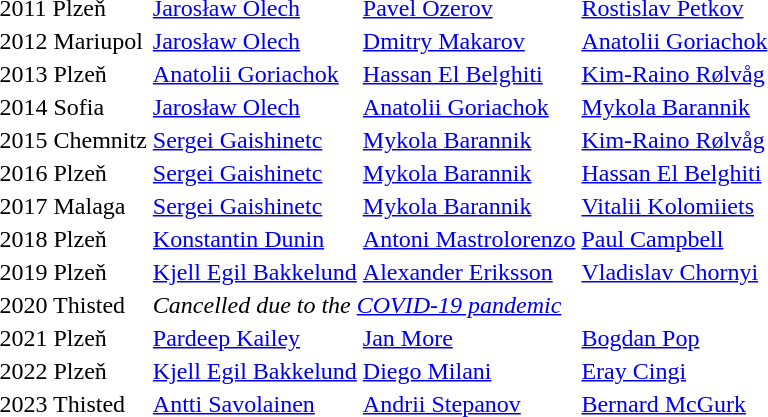<table>
<tr>
<td>2011 Plzeň</td>
<td> <a href='#'>Jarosław Olech</a></td>
<td> <a href='#'>Pavel Ozerov</a></td>
<td> <a href='#'>Rostislav Petkov</a></td>
</tr>
<tr>
<td>2012 Mariupol</td>
<td> <a href='#'>Jarosław Olech</a></td>
<td> <a href='#'>Dmitry Makarov</a></td>
<td> <a href='#'>Anatolii Goriachok</a></td>
</tr>
<tr>
<td>2013 Plzeň</td>
<td> <a href='#'>Anatolii Goriachok</a></td>
<td> <a href='#'>Hassan El Belghiti</a></td>
<td> <a href='#'>Kim-Raino Rølvåg</a></td>
</tr>
<tr>
<td>2014 Sofia</td>
<td> <a href='#'>Jarosław Olech</a></td>
<td> <a href='#'>Anatolii Goriachok</a></td>
<td> <a href='#'>Mykola Barannik</a></td>
</tr>
<tr>
<td>2015 Chemnitz</td>
<td> <a href='#'>Sergei Gaishinetc</a></td>
<td> <a href='#'>Mykola Barannik</a></td>
<td> <a href='#'>Kim-Raino Rølvåg</a></td>
</tr>
<tr>
<td>2016 Plzeň</td>
<td> <a href='#'>Sergei Gaishinetc</a></td>
<td> <a href='#'>Mykola Barannik</a></td>
<td> <a href='#'>Hassan El Belghiti</a></td>
</tr>
<tr>
<td>2017 Malaga</td>
<td> <a href='#'>Sergei Gaishinetc</a></td>
<td> <a href='#'>Mykola Barannik</a></td>
<td> <a href='#'>Vitalii Kolomiiets</a></td>
</tr>
<tr>
<td>2018 Plzeň</td>
<td> <a href='#'>Konstantin Dunin</a></td>
<td> <a href='#'>Antoni Mastrolorenzo</a></td>
<td> <a href='#'>Paul Campbell</a></td>
</tr>
<tr>
<td>2019 Plzeň</td>
<td> <a href='#'>Kjell Egil Bakkelund</a></td>
<td> <a href='#'>Alexander Eriksson</a></td>
<td> <a href='#'>Vladislav Chornyi</a></td>
</tr>
<tr>
<td>2020 Thisted</td>
<td colspan=3><em>Cancelled due to the <a href='#'>COVID-19 pandemic</a></em></td>
</tr>
<tr>
<td>2021 Plzeň</td>
<td> <a href='#'>Pardeep Kailey</a></td>
<td> <a href='#'>Jan More</a></td>
<td> <a href='#'>Bogdan Pop</a></td>
</tr>
<tr>
<td>2022 Plzeň</td>
<td> <a href='#'>Kjell Egil Bakkelund</a></td>
<td> <a href='#'>Diego Milani</a></td>
<td> <a href='#'>Eray Cingi</a></td>
</tr>
<tr>
<td>2023 Thisted</td>
<td> <a href='#'>Antti Savolainen</a></td>
<td> <a href='#'>Andrii Stepanov</a></td>
<td> <a href='#'>Bernard McGurk</a></td>
</tr>
</table>
